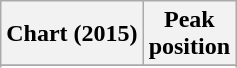<table class="wikitable plainrowheaders sortable" style="text-align:center;">
<tr>
<th>Chart (2015)</th>
<th>Peak<br>position</th>
</tr>
<tr>
</tr>
<tr>
</tr>
</table>
